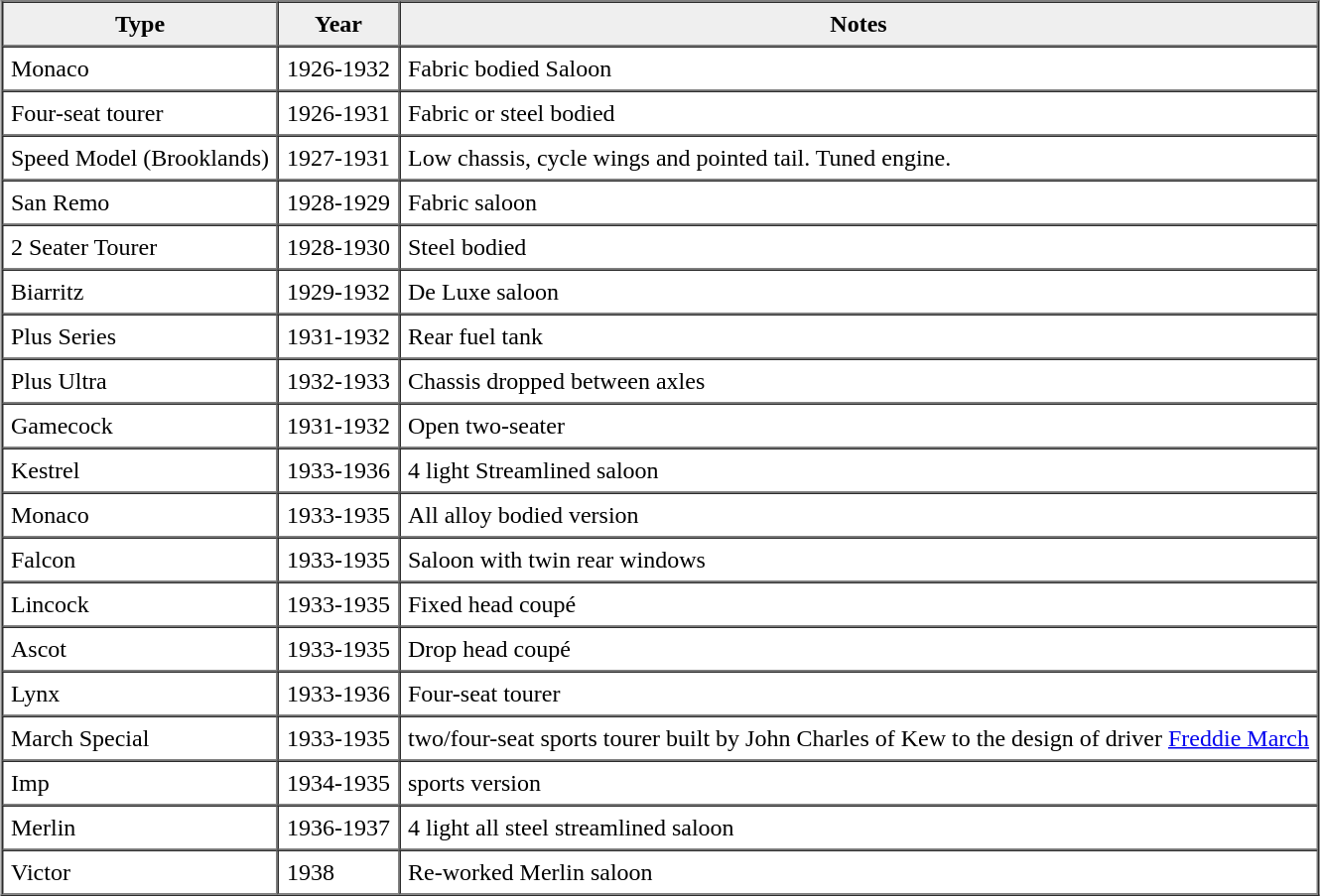<table border="1" cellpadding="5" cellspacing="0" align="center">
<tr>
<th style="background:#efefef;">Type</th>
<th style="background:#efefef;">Year</th>
<th style="background:#efefef;">Notes</th>
</tr>
<tr>
<td>Monaco</td>
<td>1926-1932</td>
<td>Fabric bodied Saloon</td>
</tr>
<tr>
<td>Four-seat tourer</td>
<td>1926-1931</td>
<td>Fabric or steel bodied</td>
</tr>
<tr>
<td>Speed Model (Brooklands)</td>
<td>1927-1931</td>
<td>Low chassis, cycle wings and pointed tail. Tuned  engine.</td>
</tr>
<tr>
<td>San Remo</td>
<td>1928-1929</td>
<td>Fabric saloon</td>
</tr>
<tr>
<td>2 Seater Tourer</td>
<td>1928-1930</td>
<td>Steel bodied</td>
</tr>
<tr>
<td>Biarritz</td>
<td>1929-1932</td>
<td>De Luxe saloon</td>
</tr>
<tr>
<td>Plus Series</td>
<td>1931-1932</td>
<td>Rear fuel tank</td>
</tr>
<tr>
<td>Plus Ultra</td>
<td>1932-1933</td>
<td>Chassis dropped between axles</td>
</tr>
<tr>
<td>Gamecock</td>
<td>1931-1932</td>
<td>Open two-seater</td>
</tr>
<tr>
<td>Kestrel</td>
<td>1933-1936</td>
<td>4 light Streamlined saloon</td>
</tr>
<tr>
<td>Monaco</td>
<td>1933-1935</td>
<td>All alloy bodied version</td>
</tr>
<tr>
<td>Falcon</td>
<td>1933-1935</td>
<td>Saloon with twin rear windows</td>
</tr>
<tr>
<td>Lincock</td>
<td>1933-1935</td>
<td>Fixed head coupé</td>
</tr>
<tr>
<td>Ascot</td>
<td>1933-1935</td>
<td>Drop head coupé</td>
</tr>
<tr>
<td>Lynx</td>
<td>1933-1936</td>
<td>Four-seat tourer</td>
</tr>
<tr>
<td>March Special</td>
<td>1933-1935</td>
<td>two/four-seat sports tourer built by John Charles of Kew to the design of driver <a href='#'>Freddie March</a></td>
</tr>
<tr>
<td>Imp</td>
<td>1934-1935</td>
<td> sports version</td>
</tr>
<tr>
<td>Merlin</td>
<td>1936-1937</td>
<td>4 light all steel streamlined saloon</td>
</tr>
<tr>
<td>Victor</td>
<td>1938</td>
<td>Re-worked Merlin saloon</td>
</tr>
<tr>
</tr>
</table>
